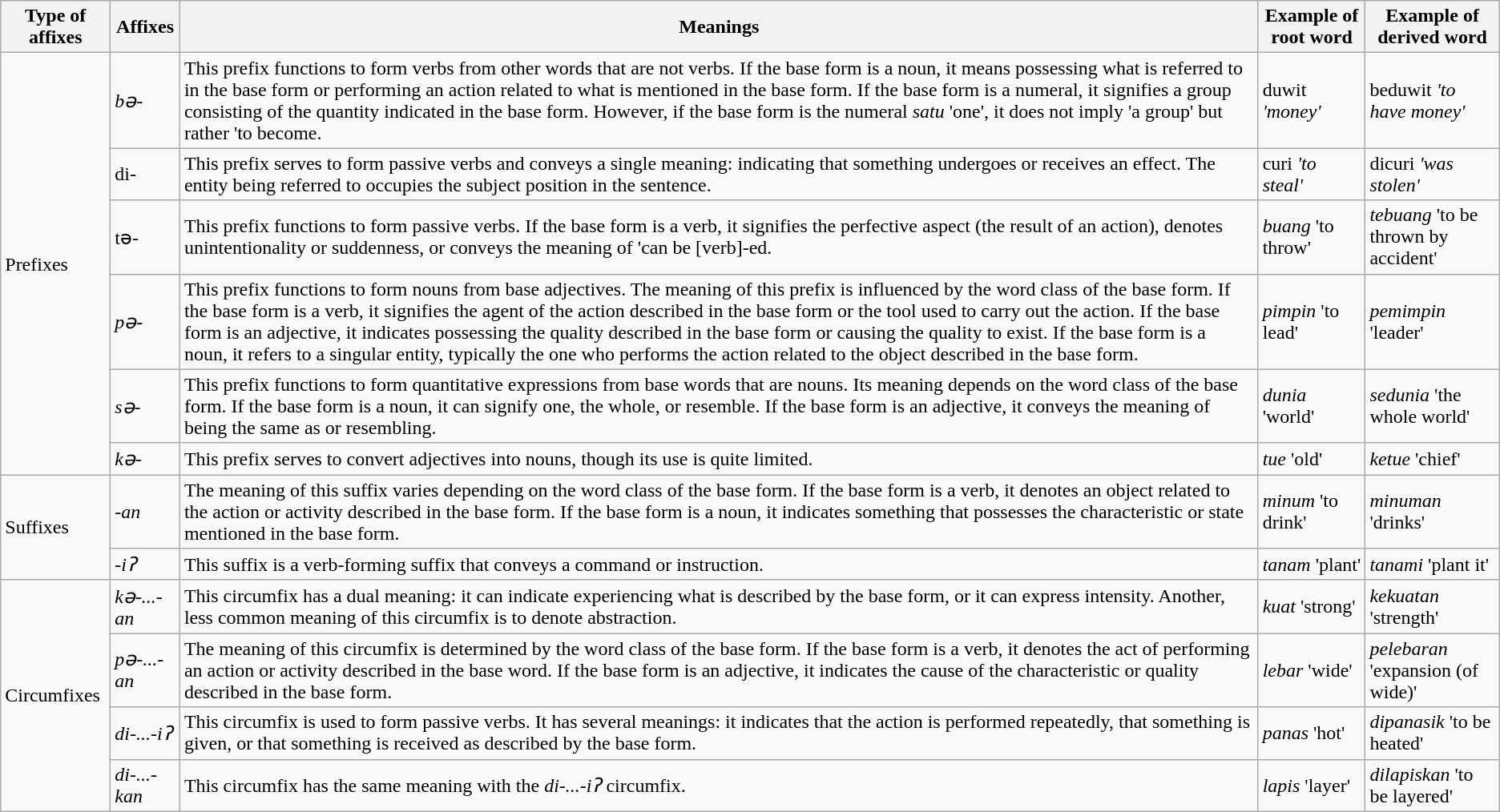<table class="wikitable">
<tr>
<th>Type of affixes</th>
<th>Affixes</th>
<th>Meanings</th>
<th>Example of root word</th>
<th>Example of derived word</th>
</tr>
<tr>
<td rowspan="6">Prefixes<em></em></td>
<td><em>bə-</em></td>
<td>This prefix functions to form verbs from other words that are not verbs. If the base form is a noun, it means possessing what is referred to in the base form or performing an action related to what is mentioned in the base form. If the base form is a numeral, it signifies a group consisting of the quantity indicated in the base form. However, if the base form is the numeral <em>satu</em> 'one', it does not imply 'a group' but rather 'to become.<strong><em></td>
<td></em>duwit<em> 'money'</td>
<td></em>beduwit<em> 'to have money'</td>
</tr>
<tr>
<td></em>di-<em></td>
<td>This prefix serves to form passive verbs and conveys a single meaning: indicating that something undergoes or receives an effect. The entity being referred to occupies the subject position in the sentence.</em><em></td>
<td></em>curi<em> 'to steal'</td>
<td></em>dicuri<em> 'was stolen'</td>
</tr>
<tr>
<td></em>tə-<em></td>
<td>This prefix functions to form passive verbs. If the base form is a verb, it signifies the perfective aspect (the result of an action), denotes unintentionality or suddenness, or conveys the meaning of 'can be [verb]-ed.</strong></em></td>
<td><em>buang</em> 'to throw'</td>
<td><em>tebuang</em> 'to be thrown by accident'</td>
</tr>
<tr>
<td><em>pə-</em></td>
<td>This prefix functions to form nouns from base adjectives. The meaning of this prefix is influenced by the word class of the base form. If the base form is a verb, it signifies the agent of the action described in the base form or the tool used to carry out the action. If the base form is an adjective, it indicates possessing the quality described in the base form or causing the quality to exist. If the base form is a noun, it refers to a singular entity, typically the one who performs the action related to the object described in the base form.<em></em></td>
<td><em>pimpin</em> 'to lead'</td>
<td><em>pemimpin</em> 'leader'</td>
</tr>
<tr>
<td><em>sə-</em></td>
<td>This prefix functions to form quantitative expressions from base words that are nouns. Its meaning depends on the word class of the base form. If the base form is a noun, it can signify one, the whole, or resemble. If the base form is an adjective, it conveys the meaning of being the same as or resembling.<em></em></td>
<td><em>dunia</em> 'world'</td>
<td><em>sedunia</em> 'the whole world'</td>
</tr>
<tr>
<td><em>kə-</em></td>
<td>This prefix serves to convert adjectives into nouns, though its use is quite limited.<em></em></td>
<td><em>tue</em> 'old'</td>
<td><em>ketue</em> 'chief'</td>
</tr>
<tr>
<td rowspan="2">Suffixes<em></em></td>
<td><em>-an</em></td>
<td>The meaning of this suffix varies depending on the word class of the base form. If the base form is a verb, it denotes an object related to the action or activity described in the base form. If the base form is a noun, it indicates something that possesses the characteristic or state mentioned in the base form.<em></em></td>
<td><em>minum</em> 'to drink'</td>
<td><em>minuman</em> 'drinks'</td>
</tr>
<tr>
<td><em>-iʔ</em></td>
<td>This suffix is a verb-forming suffix that conveys a command or instruction.<em></em></td>
<td><em>tanam</em> 'plant'</td>
<td><em>tanami</em> 'plant it'</td>
</tr>
<tr>
<td rowspan="4">Circumfixes<em></em></td>
<td><em>kə-...-an</em></td>
<td>This circumfix has a dual meaning: it can indicate experiencing what is described by the base form, or it can express intensity. Another, less common meaning of this circumfix is to denote abstraction.<em></em></td>
<td><em>kuat</em> 'strong'</td>
<td><em>kekuatan</em> 'strength'</td>
</tr>
<tr>
<td><em>pə-...-an</em></td>
<td>The meaning of this circumfix is determined by the word class of the base form. If the base form is a verb, it denotes the act of performing an action or activity described in the base word. If the base form is an adjective, it indicates the cause of the characteristic or quality described in the base form.<em></em></td>
<td><em>lebar</em> 'wide'</td>
<td><em>pelebaran</em> 'expansion (of wide)'</td>
</tr>
<tr>
<td><em>di-...-iʔ</em></td>
<td>This circumfix is used to form passive verbs. It has several meanings: it indicates that the action is performed repeatedly, that something is given, or that something is received as described by the base form.<em></em></td>
<td><em>panas</em> 'hot'</td>
<td><em>dipanasik</em> 'to be heated'</td>
</tr>
<tr>
<td><em>di-...-kan</em></td>
<td>This circumfix has the same meaning with the <em>di-...-iʔ</em> circumfix.<em></em></td>
<td><em>lapis</em> 'layer'</td>
<td><em>dilapiskan</em> 'to be layered'</td>
</tr>
</table>
